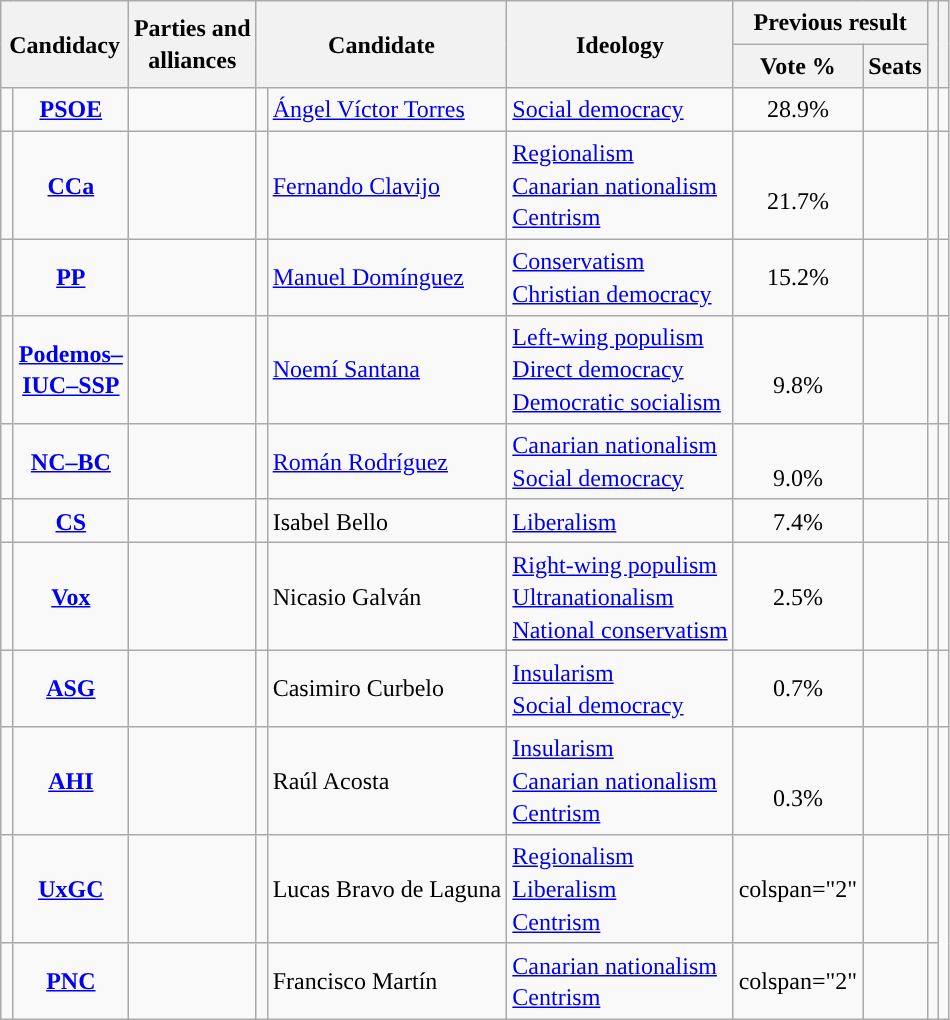<table class="wikitable" style="line-height:1.35em; text-align:left;">
<tr>
<th colspan="2" rowspan="2">Candidacy</th>
<th rowspan="2">Parties and<br>alliances</th>
<th colspan="2" rowspan="2">Candidate</th>
<th rowspan="2">Ideology</th>
<th colspan="2">Previous result</th>
<th rowspan="2"></th>
<th rowspan="2"></th>
</tr>
<tr>
<th>Vote %</th>
<th>Seats</th>
</tr>
<tr>
<td width="1" style="color:inherit;background:"></td>
<td align="center"><strong><a href='#'>PSOE</a></strong></td>
<td></td>
<td></td>
<td><a href='#'>Ángel Víctor Torres</a></td>
<td><a href='#'>Social democracy</a></td>
<td align="center">28.9%</td>
<td></td>
<td></td>
<td></td>
</tr>
<tr>
<td style="color:inherit;background:"></td>
<td align="center"><strong><a href='#'>CCa</a></strong></td>
<td></td>
<td></td>
<td><a href='#'>Fernando Clavijo</a></td>
<td><a href='#'>Regionalism</a><br><a href='#'>Canarian nationalism</a><br><a href='#'>Centrism</a></td>
<td align="center"><br>21.7%<br></td>
<td></td>
<td></td>
<td></td>
</tr>
<tr>
<td style="color:inherit;background:"></td>
<td align="center"><strong><a href='#'>PP</a></strong></td>
<td></td>
<td></td>
<td><a href='#'>Manuel Domínguez</a></td>
<td><a href='#'>Conservatism</a><br><a href='#'>Christian democracy</a></td>
<td align="center">15.2%</td>
<td></td>
<td></td>
<td><br></td>
</tr>
<tr>
<td style="color:inherit;background:"></td>
<td align="center"><strong><a href='#'>Podemos–<br>IUC–SSP</a></strong></td>
<td></td>
<td></td>
<td><a href='#'>Noemí Santana</a></td>
<td><a href='#'>Left-wing populism</a><br><a href='#'>Direct democracy</a><br><a href='#'>Democratic socialism</a></td>
<td align="center"><br>9.8%<br></td>
<td></td>
<td></td>
<td><br></td>
</tr>
<tr>
<td style="color:inherit;background:"></td>
<td align="center"><strong><a href='#'>NC–BC</a></strong></td>
<td></td>
<td></td>
<td><a href='#'>Román Rodríguez</a></td>
<td><a href='#'>Canarian nationalism</a><br><a href='#'>Social democracy</a></td>
<td align="center"><br>9.0%<br></td>
<td></td>
<td></td>
<td></td>
</tr>
<tr>
<td style="color:inherit;background:"></td>
<td align="center"><strong><a href='#'>CS</a></strong></td>
<td></td>
<td></td>
<td>Isabel Bello</td>
<td><a href='#'>Liberalism</a></td>
<td align="center">7.4%</td>
<td></td>
<td></td>
<td></td>
</tr>
<tr>
<td style="color:inherit;background:"></td>
<td align="center"><strong><a href='#'>Vox</a></strong></td>
<td></td>
<td></td>
<td>Nicasio Galván</td>
<td><a href='#'>Right-wing populism</a><br><a href='#'>Ultranationalism</a><br><a href='#'>National conservatism</a></td>
<td align="center">2.5%</td>
<td></td>
<td></td>
<td></td>
</tr>
<tr>
<td style="color:inherit;background:"></td>
<td align="center"><strong><a href='#'>ASG</a></strong></td>
<td></td>
<td></td>
<td>Casimiro Curbelo</td>
<td><a href='#'>Insularism</a><br><a href='#'>Social democracy</a></td>
<td align="center">0.7%</td>
<td></td>
<td></td>
<td></td>
</tr>
<tr>
<td style="color:inherit;background:"></td>
<td align="center"><strong><a href='#'>AHI</a></strong></td>
<td></td>
<td></td>
<td Raúl Acosta (politician)>Raúl Acosta</td>
<td><a href='#'>Insularism</a><br><a href='#'>Canarian nationalism</a><br><a href='#'>Centrism</a></td>
<td align="center"><br>0.3%<br></td>
<td></td>
<td></td>
<td><br><br></td>
</tr>
<tr>
<td style="color:inherit;background:"></td>
<td align="center"><strong><a href='#'>UxGC</a></strong></td>
<td></td>
<td></td>
<td>Lucas Bravo de Laguna</td>
<td><a href='#'>Regionalism</a><br><a href='#'>Liberalism</a><br><a href='#'>Centrism</a></td>
<td>colspan="2" </td>
<td></td>
<td><br></td>
</tr>
<tr>
<td style="color:inherit;background:"></td>
<td align="center"><strong><a href='#'>PNC</a></strong></td>
<td></td>
<td></td>
<td>Francisco Martín</td>
<td><a href='#'>Canarian nationalism</a><br><a href='#'>Centrism</a></td>
<td>colspan="2" </td>
<td></td>
<td></td>
</tr>
</table>
